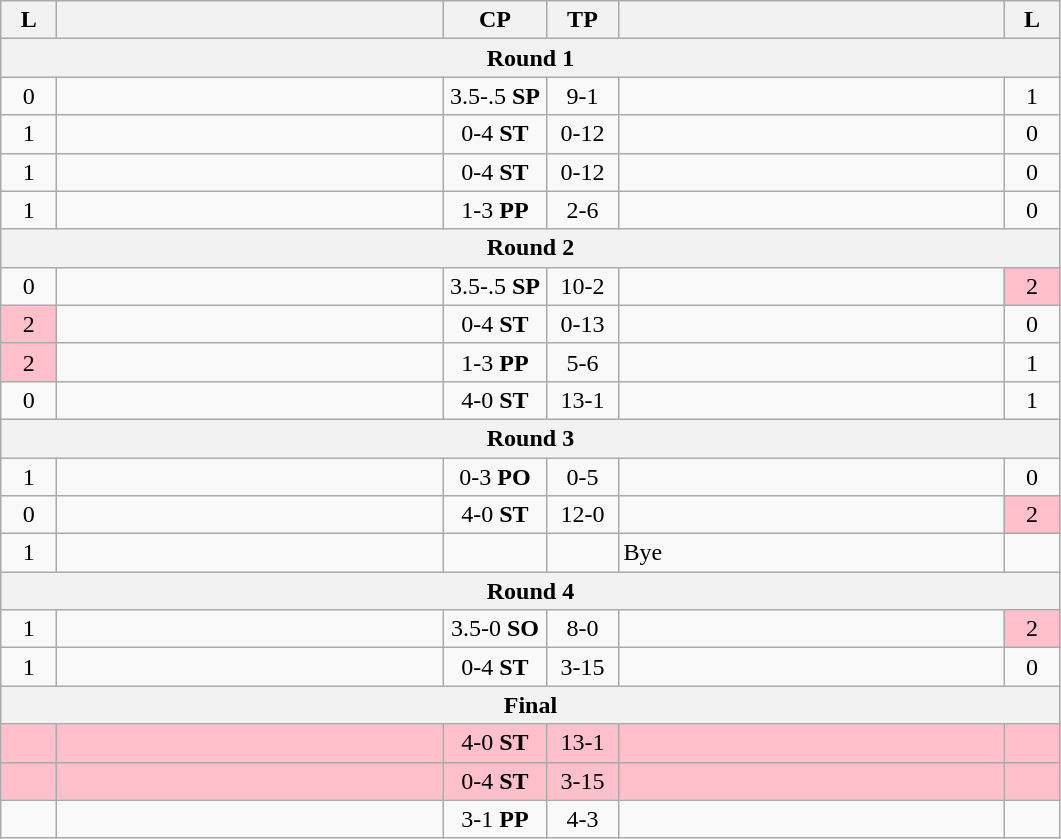<table class="wikitable" style="text-align: center;" |>
<tr>
<th width="30">L</th>
<th width="250"></th>
<th width="62">CP</th>
<th width="40">TP</th>
<th width="250"></th>
<th width="30">L</th>
</tr>
<tr>
<th colspan="7">Round 1</th>
</tr>
<tr>
<td>0</td>
<td style="text-align:left;"><strong></strong></td>
<td>3.5-.5 <strong>SP</strong></td>
<td>9-1</td>
<td style="text-align:left;"></td>
<td>1</td>
</tr>
<tr>
<td>1</td>
<td style="text-align:left;"></td>
<td>0-4 <strong>ST</strong></td>
<td>0-12</td>
<td style="text-align:left;"><strong></strong></td>
<td>0</td>
</tr>
<tr>
<td>1</td>
<td style="text-align:left;"></td>
<td>0-4 <strong>ST</strong></td>
<td>0-12</td>
<td style="text-align:left;"><strong></strong></td>
<td>0</td>
</tr>
<tr>
<td>1</td>
<td style="text-align:left;"></td>
<td>1-3 <strong>PP</strong></td>
<td>2-6</td>
<td style="text-align:left;"><strong></strong></td>
<td>0</td>
</tr>
<tr>
<th colspan="7">Round 2</th>
</tr>
<tr>
<td>0</td>
<td style="text-align:left;"><strong></strong></td>
<td>3.5-.5 <strong>SP</strong></td>
<td>10-2</td>
<td style="text-align:left;"></td>
<td bgcolor=pink>2</td>
</tr>
<tr>
<td bgcolor=pink>2</td>
<td style="text-align:left;"></td>
<td>0-4 <strong>ST</strong></td>
<td>0-13</td>
<td style="text-align:left;"><strong></strong></td>
<td>0</td>
</tr>
<tr>
<td bgcolor=pink>2</td>
<td style="text-align:left;"></td>
<td>1-3 <strong>PP</strong></td>
<td>5-6</td>
<td style="text-align:left;"><strong></strong></td>
<td>1</td>
</tr>
<tr>
<td>0</td>
<td style="text-align:left;"><strong></strong></td>
<td>4-0 <strong>ST</strong></td>
<td>13-1</td>
<td style="text-align:left;"></td>
<td>1</td>
</tr>
<tr>
<th colspan="7">Round 3</th>
</tr>
<tr>
<td>1</td>
<td style="text-align:left;"></td>
<td>0-3 <strong>PO</strong></td>
<td>0-5</td>
<td style="text-align:left;"><strong></strong></td>
<td>0</td>
</tr>
<tr>
<td>0</td>
<td style="text-align:left;"><strong></strong></td>
<td>4-0 <strong>ST</strong></td>
<td>12-0</td>
<td style="text-align:left;"></td>
<td bgcolor=pink>2</td>
</tr>
<tr>
<td>1</td>
<td style="text-align:left;"><strong></strong></td>
<td></td>
<td></td>
<td style="text-align:left;">Bye</td>
<td></td>
</tr>
<tr>
<th colspan="7">Round 4</th>
</tr>
<tr>
<td>1</td>
<td style="text-align:left;"><strong></strong></td>
<td>3.5-0 <strong>SO</strong></td>
<td>8-0</td>
<td style="text-align:left;"></td>
<td bgcolor=pink>2</td>
</tr>
<tr>
<td>1</td>
<td style="text-align:left;"></td>
<td>0-4 <strong>ST</strong></td>
<td>3-15</td>
<td style="text-align:left;"><strong></strong></td>
<td>0</td>
</tr>
<tr>
<th colspan="7">Final</th>
</tr>
<tr bgcolor=#FFC0CB>
<td></td>
<td style="text-align:left;"><strong></strong></td>
<td>4-0 <strong>ST</strong></td>
<td>13-1</td>
<td style="text-align:left;"></td>
<td></td>
</tr>
<tr bgcolor=#FFC0CB>
<td></td>
<td style="text-align:left;"></td>
<td>0-4 <strong>ST</strong></td>
<td>3-15</td>
<td style="text-align:left;"><strong></strong></td>
<td></td>
</tr>
<tr>
<td></td>
<td style="text-align:left;"><strong></strong></td>
<td>3-1 <strong>PP</strong></td>
<td>4-3</td>
<td style="text-align:left;"></td>
<td></td>
</tr>
</table>
